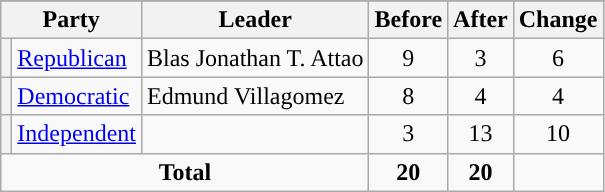<table class="wikitable" style="text-align:center;">
<tr>
</tr>
<tr>
<th colspan=2>Party</th>
<th>Leader</th>
<th>Before</th>
<th>After</th>
<th>Change</th>
</tr>
<tr>
<th style="background-color:"></th>
<td style="text-align:left;"><a href='#'>Republican</a></td>
<td style="text-align:left;">Blas Jonathan T. Attao</td>
<td>9</td>
<td>3</td>
<td> 6</td>
</tr>
<tr>
<th style="background-color:"></th>
<td style="text-align:left;"><a href='#'>Democratic</a></td>
<td style="text-align:left;">Edmund Villagomez</td>
<td>8</td>
<td>4</td>
<td> 4</td>
</tr>
<tr>
<th style="background-color:"></th>
<td style="text-align:left;"><a href='#'>Independent</a></td>
<td style="text-align:left;"></td>
<td>3</td>
<td>13</td>
<td> 10</td>
</tr>
<tr>
<td colspan=3><strong>Total</strong></td>
<td><strong>20</strong></td>
<td><strong>20</strong></td>
<td></td>
</tr>
</table>
